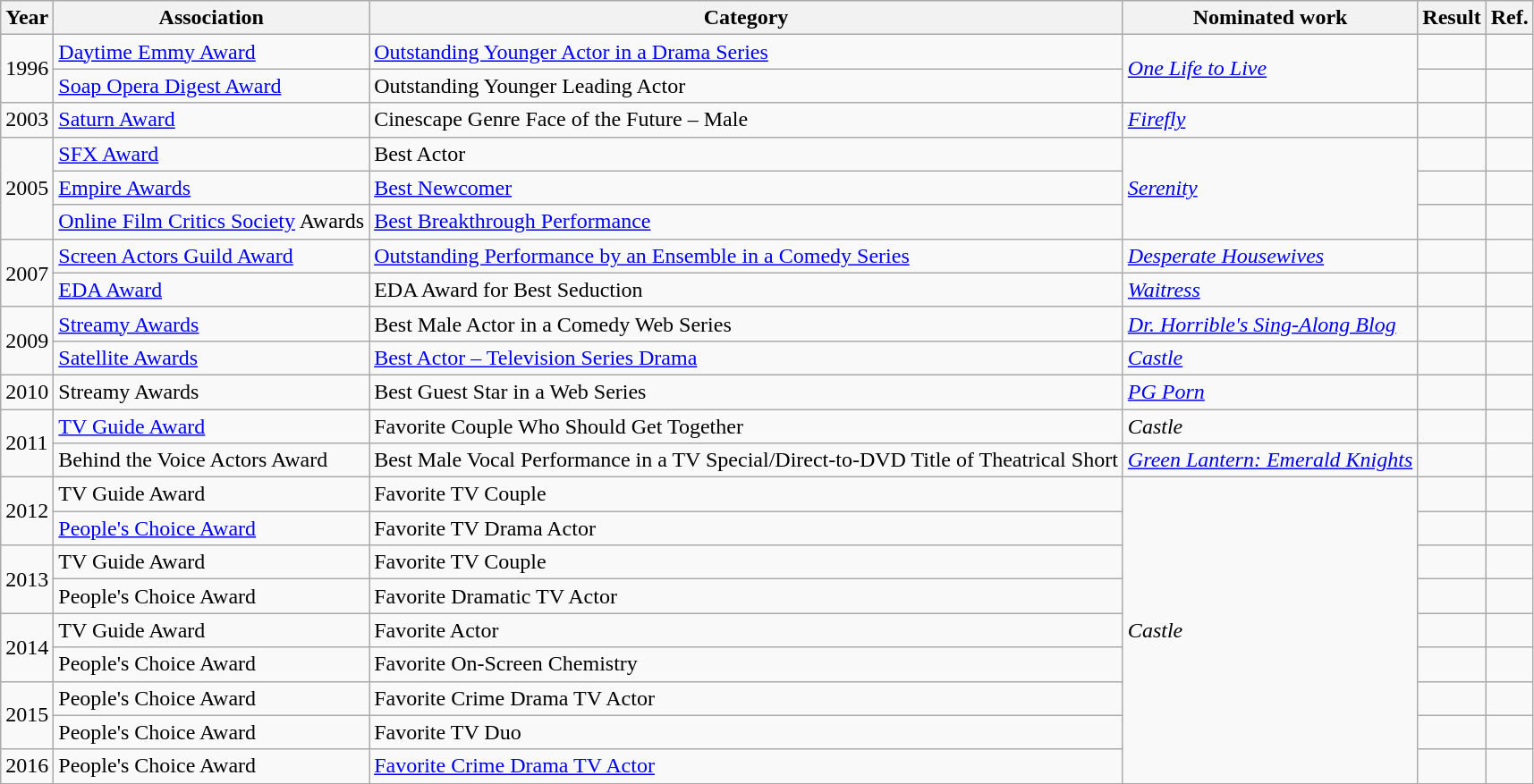<table class="wikitable sortable">
<tr>
<th>Year</th>
<th>Association</th>
<th>Category</th>
<th>Nominated work</th>
<th>Result</th>
<th class="unsortable">Ref.</th>
</tr>
<tr>
<td rowspan=2>1996</td>
<td><a href='#'>Daytime Emmy Award</a></td>
<td><a href='#'>Outstanding Younger Actor in a Drama Series</a></td>
<td rowspan="2"><em><a href='#'>One Life to Live</a></em></td>
<td></td>
<td></td>
</tr>
<tr>
<td><a href='#'>Soap Opera Digest Award</a></td>
<td>Outstanding Younger Leading Actor</td>
<td></td>
<td></td>
</tr>
<tr>
<td>2003</td>
<td><a href='#'>Saturn Award</a></td>
<td>Cinescape Genre Face of the Future – Male</td>
<td><em><a href='#'>Firefly</a></em></td>
<td></td>
<td></td>
</tr>
<tr>
<td rowspan=3>2005</td>
<td><a href='#'>SFX Award</a></td>
<td>Best Actor</td>
<td rowspan="3"><em><a href='#'>Serenity</a></em></td>
<td></td>
<td></td>
</tr>
<tr>
<td><a href='#'>Empire Awards</a></td>
<td><a href='#'>Best Newcomer</a></td>
<td></td>
<td></td>
</tr>
<tr>
<td><a href='#'>Online Film Critics Society</a> Awards</td>
<td><a href='#'>Best Breakthrough Performance</a></td>
<td></td>
<td></td>
</tr>
<tr>
<td rowspan=2>2007</td>
<td><a href='#'>Screen Actors Guild Award</a></td>
<td><a href='#'>Outstanding Performance by an Ensemble in a Comedy Series</a></td>
<td><em><a href='#'>Desperate Housewives</a></em></td>
<td></td>
<td></td>
</tr>
<tr>
<td><a href='#'>EDA Award</a></td>
<td>EDA Award for Best Seduction </td>
<td><em><a href='#'>Waitress</a></em></td>
<td></td>
<td></td>
</tr>
<tr>
<td rowspan=2>2009</td>
<td><a href='#'>Streamy Awards</a></td>
<td>Best Male Actor in a Comedy Web Series</td>
<td><em><a href='#'>Dr. Horrible's Sing-Along Blog</a></em></td>
<td></td>
<td></td>
</tr>
<tr>
<td><a href='#'>Satellite Awards</a></td>
<td><a href='#'>Best Actor – Television Series Drama</a></td>
<td><em><a href='#'>Castle</a></em></td>
<td></td>
<td></td>
</tr>
<tr>
<td>2010</td>
<td>Streamy Awards</td>
<td>Best Guest Star in a Web Series</td>
<td><em><a href='#'>PG Porn</a></em></td>
<td></td>
<td></td>
</tr>
<tr>
<td rowspan=2>2011</td>
<td><a href='#'>TV Guide Award</a></td>
<td>Favorite Couple Who Should Get Together </td>
<td><em>Castle</em></td>
<td></td>
<td></td>
</tr>
<tr>
<td>Behind the Voice Actors Award</td>
<td>Best Male Vocal Performance in a TV Special/Direct-to-DVD Title of Theatrical Short</td>
<td><em><a href='#'>Green Lantern: Emerald Knights</a></em></td>
<td></td>
<td></td>
</tr>
<tr>
<td rowspan=2>2012</td>
<td>TV Guide Award</td>
<td>Favorite TV Couple </td>
<td rowspan="9"><em>Castle</em></td>
<td></td>
<td></td>
</tr>
<tr>
<td><a href='#'>People's Choice Award</a></td>
<td>Favorite TV Drama Actor</td>
<td></td>
<td></td>
</tr>
<tr>
<td rowspan=2>2013</td>
<td>TV Guide Award</td>
<td>Favorite TV Couple </td>
<td></td>
<td></td>
</tr>
<tr>
<td>People's Choice Award</td>
<td>Favorite Dramatic TV Actor</td>
<td></td>
<td></td>
</tr>
<tr>
<td rowspan=2>2014</td>
<td>TV Guide Award</td>
<td>Favorite Actor</td>
<td></td>
<td></td>
</tr>
<tr>
<td>People's Choice Award</td>
<td>Favorite On-Screen Chemistry </td>
<td></td>
<td></td>
</tr>
<tr>
<td rowspan=2>2015</td>
<td>People's Choice Award</td>
<td>Favorite Crime Drama TV Actor</td>
<td></td>
<td></td>
</tr>
<tr>
<td>People's Choice Award</td>
<td>Favorite TV Duo </td>
<td></td>
<td></td>
</tr>
<tr>
<td>2016</td>
<td>People's Choice Award</td>
<td><a href='#'>Favorite Crime Drama TV Actor</a></td>
<td></td>
<td></td>
</tr>
</table>
